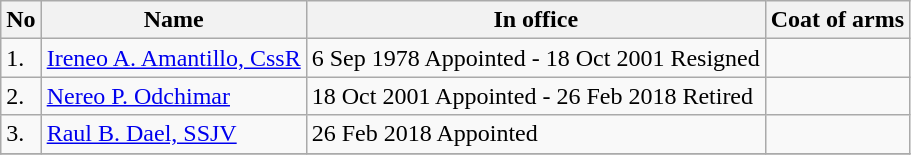<table class="wikitable">
<tr>
<th>No</th>
<th>Name</th>
<th>In office</th>
<th>Coat of arms</th>
</tr>
<tr>
<td>1.</td>
<td><a href='#'>Ireneo A. Amantillo, CssR</a></td>
<td>6 Sep 1978 Appointed - 18 Oct 2001 Resigned</td>
<td></td>
</tr>
<tr>
<td>2.</td>
<td><a href='#'>Nereo P. Odchimar</a></td>
<td>18 Oct 2001 Appointed - 26 Feb 2018 Retired</td>
<td></td>
</tr>
<tr>
<td>3.</td>
<td><a href='#'>Raul B. Dael, SSJV</a></td>
<td>26 Feb 2018 Appointed</td>
<td></td>
</tr>
<tr>
</tr>
</table>
